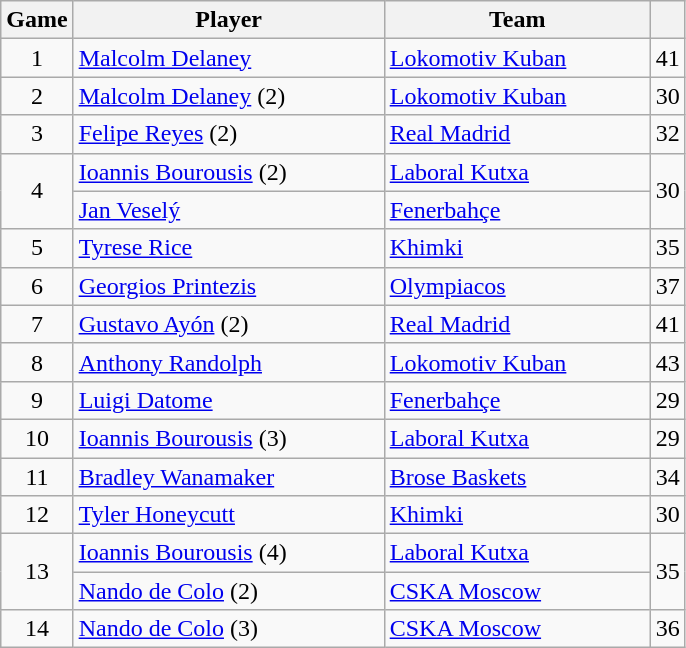<table class="wikitable sortable" style="text-align: center">
<tr>
<th>Game</th>
<th style="width:200px;">Player</th>
<th style="width:170px;">Team</th>
<th></th>
</tr>
<tr>
<td>1</td>
<td align="left"> <a href='#'>Malcolm Delaney</a></td>
<td align="left"> <a href='#'>Lokomotiv Kuban</a></td>
<td>41</td>
</tr>
<tr>
<td>2</td>
<td align="left"> <a href='#'>Malcolm Delaney</a> (2)</td>
<td align="left"> <a href='#'>Lokomotiv Kuban</a></td>
<td>30</td>
</tr>
<tr>
<td>3</td>
<td align="left"> <a href='#'>Felipe Reyes</a> (2)</td>
<td align="left"> <a href='#'>Real Madrid</a></td>
<td>32</td>
</tr>
<tr>
<td rowspan=2>4</td>
<td align="left"> <a href='#'>Ioannis Bourousis</a> (2)</td>
<td align="left"> <a href='#'>Laboral Kutxa</a></td>
<td rowspan=2>30</td>
</tr>
<tr>
<td align="left"> <a href='#'>Jan Veselý</a></td>
<td align="left"> <a href='#'>Fenerbahçe</a></td>
</tr>
<tr>
<td>5</td>
<td align="left"> <a href='#'>Tyrese Rice</a></td>
<td align="left"> <a href='#'>Khimki</a></td>
<td>35</td>
</tr>
<tr>
<td>6</td>
<td align="left"> <a href='#'>Georgios Printezis</a></td>
<td align="left"> <a href='#'>Olympiacos</a></td>
<td>37</td>
</tr>
<tr>
<td>7</td>
<td align="left"> <a href='#'>Gustavo Ayón</a> (2)</td>
<td align="left"> <a href='#'>Real Madrid</a></td>
<td>41</td>
</tr>
<tr>
<td>8</td>
<td align="left"> <a href='#'>Anthony Randolph</a></td>
<td align="left"> <a href='#'>Lokomotiv Kuban</a></td>
<td>43</td>
</tr>
<tr>
<td>9</td>
<td align="left"> <a href='#'>Luigi Datome</a></td>
<td align="left"> <a href='#'>Fenerbahçe</a></td>
<td>29</td>
</tr>
<tr>
<td>10</td>
<td align="left"> <a href='#'>Ioannis Bourousis</a> (3)</td>
<td align="left"> <a href='#'>Laboral Kutxa</a></td>
<td>29</td>
</tr>
<tr>
<td>11</td>
<td align="left"> <a href='#'>Bradley Wanamaker</a></td>
<td align="left"> <a href='#'>Brose Baskets</a></td>
<td>34</td>
</tr>
<tr>
<td>12</td>
<td align="left"> <a href='#'>Tyler Honeycutt</a></td>
<td align="left"> <a href='#'>Khimki</a></td>
<td>30</td>
</tr>
<tr>
<td rowspan=2>13</td>
<td align="left"> <a href='#'>Ioannis Bourousis</a> (4)</td>
<td align="left"> <a href='#'>Laboral Kutxa</a></td>
<td rowspan=2>35</td>
</tr>
<tr>
<td align="left"> <a href='#'>Nando de Colo</a> (2)</td>
<td align="left"> <a href='#'>CSKA Moscow</a></td>
</tr>
<tr>
<td>14</td>
<td align="left"> <a href='#'>Nando de Colo</a> (3)</td>
<td align="left"> <a href='#'>CSKA Moscow</a></td>
<td>36</td>
</tr>
</table>
